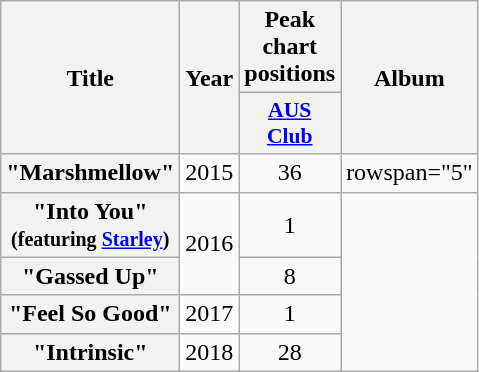<table class="wikitable plainrowheaders" style="text-align:center">
<tr>
<th scope="col" rowspan="2">Title</th>
<th scope="col" rowspan="2">Year</th>
<th scope="col" colspan="1">Peak chart positions</th>
<th scope="col" rowspan="2">Album</th>
</tr>
<tr>
<th scope="col" style="width:3em;font-size:90%;"><a href='#'>AUS<br>Club</a><br></th>
</tr>
<tr>
<th scope="row">"Marshmellow"</th>
<td>2015</td>
<td>36</td>
<td>rowspan="5" </td>
</tr>
<tr>
<th scope="row">"Into You"<br><small>(featuring <a href='#'>Starley</a>)</small></th>
<td rowspan="2">2016</td>
<td>1</td>
</tr>
<tr>
<th scope="row">"Gassed Up"</th>
<td>8</td>
</tr>
<tr>
<th scope="row">"Feel So Good"</th>
<td>2017</td>
<td>1</td>
</tr>
<tr>
<th scope="row">"Intrinsic"</th>
<td>2018</td>
<td>28</td>
</tr>
</table>
